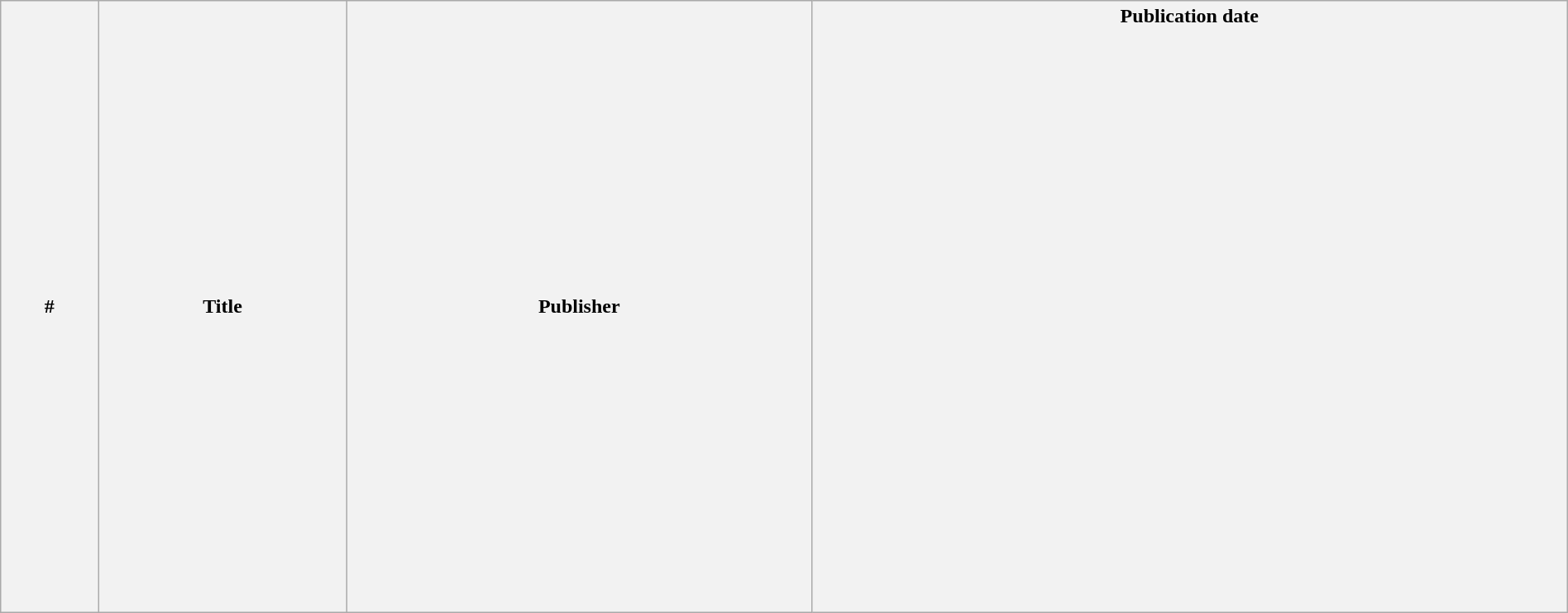<table class="wikitable" style="width:100%; margin:auto">
<tr>
<th>#</th>
<th>Title</th>
<th>Publisher</th>
<th>Publication date<br><br><br><br><br><br><br><br><br><br><br><br><br><br><br><br><br><br><br><br><br><br><br><br><br><br><br></th>
</tr>
</table>
